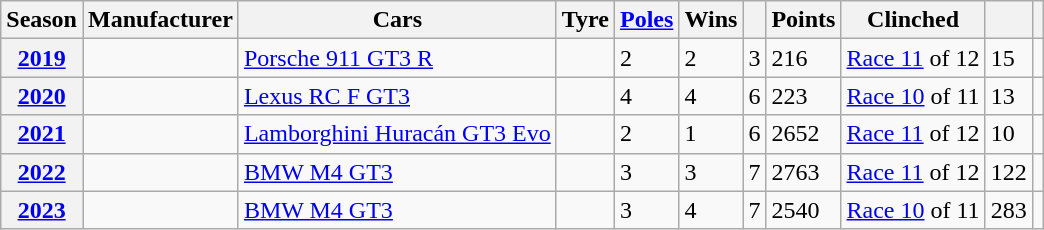<table class="wikitable">
<tr>
<th>Season</th>
<th>Manufacturer</th>
<th>Cars</th>
<th>Tyre</th>
<th><a href='#'>Poles</a></th>
<th>Wins</th>
<th></th>
<th>Points</th>
<th>Clinched</th>
<th></th>
<th></th>
</tr>
<tr>
<th><a href='#'>2019</a></th>
<td></td>
<td><a href='#'>Porsche 911 GT3 R</a></td>
<td></td>
<td>2</td>
<td>2</td>
<td>3</td>
<td>216</td>
<td><a href='#'>Race 11</a> of 12</td>
<td>15</td>
<td></td>
</tr>
<tr>
<th><a href='#'>2020</a></th>
<td></td>
<td><a href='#'>Lexus RC F GT3</a></td>
<td></td>
<td>4</td>
<td>4</td>
<td>6</td>
<td>223</td>
<td><a href='#'>Race 10</a> of 11</td>
<td>13</td>
<td></td>
</tr>
<tr>
<th><a href='#'>2021</a></th>
<td></td>
<td><a href='#'>Lamborghini Huracán GT3 Evo</a></td>
<td></td>
<td>2</td>
<td>1</td>
<td>6</td>
<td>2652</td>
<td><a href='#'>Race 11</a> of 12</td>
<td>10</td>
<td></td>
</tr>
<tr>
<th><a href='#'>2022</a></th>
<td></td>
<td><a href='#'>BMW M4 GT3</a></td>
<td></td>
<td>3</td>
<td>3</td>
<td>7</td>
<td>2763</td>
<td><a href='#'>Race 11</a> of 12</td>
<td>122</td>
<td></td>
</tr>
<tr>
<th><a href='#'>2023</a></th>
<td></td>
<td><a href='#'>BMW M4 GT3</a></td>
<td></td>
<td>3</td>
<td>4</td>
<td>7</td>
<td>2540</td>
<td><a href='#'>Race 10</a> of 11</td>
<td>283</td>
<td></td>
</tr>
</table>
